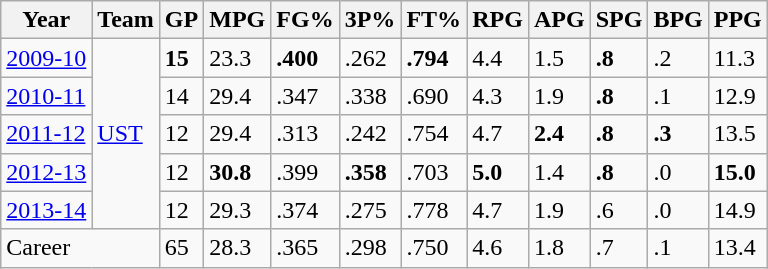<table class="wikitable sortable">
<tr>
<th>Year</th>
<th>Team</th>
<th>GP</th>
<th>MPG</th>
<th>FG%</th>
<th>3P%</th>
<th>FT%</th>
<th>RPG</th>
<th>APG</th>
<th>SPG</th>
<th>BPG</th>
<th>PPG</th>
</tr>
<tr>
<td><a href='#'>2009-10</a></td>
<td rowspan="5"><a href='#'>UST</a></td>
<td><strong>15</strong></td>
<td>23.3</td>
<td><strong>.400</strong></td>
<td>.262</td>
<td><strong>.794</strong></td>
<td>4.4</td>
<td>1.5</td>
<td><strong>.8</strong></td>
<td>.2</td>
<td>11.3</td>
</tr>
<tr>
<td><a href='#'>2010-11</a></td>
<td>14</td>
<td>29.4</td>
<td>.347</td>
<td>.338</td>
<td>.690</td>
<td>4.3</td>
<td>1.9</td>
<td><strong>.8</strong></td>
<td>.1</td>
<td>12.9</td>
</tr>
<tr>
<td><a href='#'>2011-12</a></td>
<td>12</td>
<td>29.4</td>
<td>.313</td>
<td>.242</td>
<td>.754</td>
<td>4.7</td>
<td><strong>2.4</strong></td>
<td><strong>.8</strong></td>
<td><strong>.3</strong></td>
<td>13.5</td>
</tr>
<tr>
<td><a href='#'>2012-13</a></td>
<td>12</td>
<td><strong>30.8</strong></td>
<td>.399</td>
<td><strong>.358</strong></td>
<td>.703</td>
<td><strong>5.0</strong></td>
<td>1.4</td>
<td><strong>.8</strong></td>
<td>.0</td>
<td><strong>15.0</strong></td>
</tr>
<tr>
<td><a href='#'>2013-14</a></td>
<td>12</td>
<td>29.3</td>
<td>.374</td>
<td>.275</td>
<td>.778</td>
<td>4.7</td>
<td>1.9</td>
<td>.6</td>
<td>.0</td>
<td>14.9</td>
</tr>
<tr>
<td colspan="2">Career</td>
<td>65</td>
<td>28.3</td>
<td>.365</td>
<td>.298</td>
<td>.750</td>
<td>4.6</td>
<td>1.8</td>
<td>.7</td>
<td>.1</td>
<td>13.4</td>
</tr>
</table>
